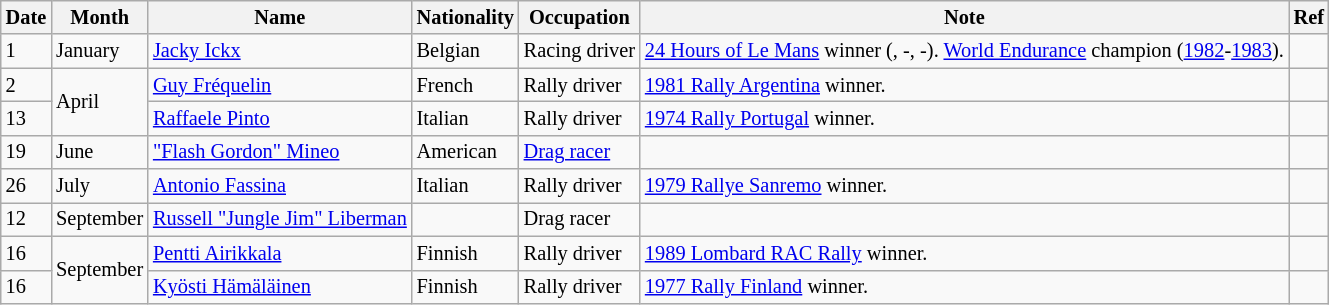<table class="wikitable" style="font-size:85%;">
<tr>
<th>Date</th>
<th>Month</th>
<th>Name</th>
<th>Nationality</th>
<th>Occupation</th>
<th>Note</th>
<th>Ref</th>
</tr>
<tr>
<td>1</td>
<td>January</td>
<td><a href='#'>Jacky Ickx</a></td>
<td>Belgian</td>
<td>Racing driver</td>
<td><a href='#'>24 Hours of Le Mans</a> winner (, -, -). <a href='#'>World Endurance</a> champion (<a href='#'>1982</a>-<a href='#'>1983</a>).</td>
<td></td>
</tr>
<tr>
<td>2</td>
<td rowspan=2>April</td>
<td><a href='#'>Guy Fréquelin</a></td>
<td>French</td>
<td>Rally driver</td>
<td><a href='#'>1981 Rally Argentina</a> winner.</td>
<td></td>
</tr>
<tr>
<td>13</td>
<td><a href='#'>Raffaele Pinto</a></td>
<td>Italian</td>
<td>Rally driver</td>
<td><a href='#'>1974 Rally Portugal</a> winner.</td>
<td></td>
</tr>
<tr>
<td>19</td>
<td>June</td>
<td><a href='#'>"Flash Gordon" Mineo</a></td>
<td>American</td>
<td><a href='#'>Drag racer</a></td>
<td></td>
<td></td>
</tr>
<tr>
<td>26</td>
<td>July</td>
<td><a href='#'>Antonio Fassina</a></td>
<td>Italian</td>
<td>Rally driver</td>
<td><a href='#'>1979 Rallye Sanremo</a> winner.</td>
<td></td>
</tr>
<tr>
<td>12</td>
<td>September</td>
<td><a href='#'>Russell "Jungle Jim" Liberman</a></td>
<td></td>
<td>Drag racer</td>
<td></td>
<td></td>
</tr>
<tr>
<td>16</td>
<td rowspan=2>September</td>
<td><a href='#'>Pentti Airikkala</a></td>
<td>Finnish</td>
<td>Rally driver</td>
<td><a href='#'>1989 Lombard RAC Rally</a> winner.</td>
<td></td>
</tr>
<tr>
<td>16</td>
<td><a href='#'>Kyösti Hämäläinen</a></td>
<td>Finnish</td>
<td>Rally driver</td>
<td><a href='#'>1977 Rally Finland</a> winner.</td>
<td></td>
</tr>
</table>
